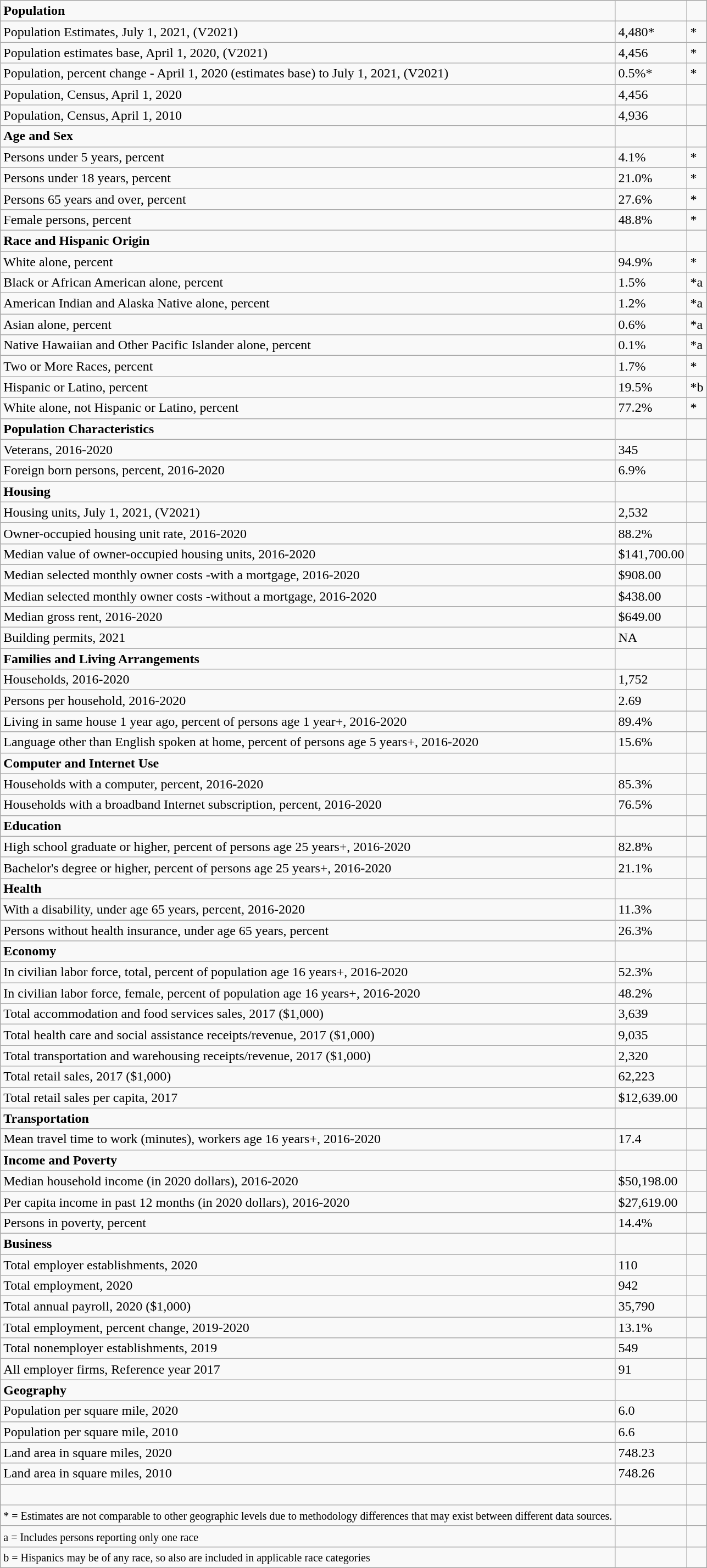<table class="wikitable mw-collapsible">
<tr>
<td><strong>Population</strong></td>
<td></td>
<td></td>
</tr>
<tr>
<td>Population Estimates, July 1, 2021, (V2021)</td>
<td>4,480*</td>
<td>*</td>
</tr>
<tr>
<td>Population estimates base, April 1, 2020, (V2021)</td>
<td>4,456</td>
<td>*</td>
</tr>
<tr>
<td>Population, percent change - April 1, 2020 (estimates base) to July 1, 2021, (V2021)</td>
<td>0.5%*</td>
<td>*</td>
</tr>
<tr>
<td>Population, Census, April 1, 2020</td>
<td>4,456</td>
<td></td>
</tr>
<tr>
<td>Population, Census, April 1, 2010</td>
<td>4,936</td>
<td></td>
</tr>
<tr>
<td><strong>Age and Sex</strong></td>
<td></td>
<td></td>
</tr>
<tr>
<td>Persons under 5 years, percent</td>
<td>4.1%</td>
<td>*</td>
</tr>
<tr>
<td>Persons under 18 years, percent</td>
<td>21.0%</td>
<td>*</td>
</tr>
<tr>
<td>Persons 65 years and over, percent</td>
<td>27.6%</td>
<td>*</td>
</tr>
<tr>
<td>Female persons, percent</td>
<td>48.8%</td>
<td>*</td>
</tr>
<tr>
<td><strong>Race and Hispanic Origin</strong></td>
<td></td>
<td></td>
</tr>
<tr>
<td>White alone, percent</td>
<td>94.9%</td>
<td>*</td>
</tr>
<tr>
<td>Black or African American alone, percent</td>
<td>1.5%</td>
<td>*a</td>
</tr>
<tr>
<td>American Indian and Alaska Native alone, percent</td>
<td>1.2%</td>
<td>*a</td>
</tr>
<tr>
<td>Asian alone, percent</td>
<td>0.6%</td>
<td>*a</td>
</tr>
<tr>
<td>Native Hawaiian and Other Pacific Islander alone, percent</td>
<td>0.1%</td>
<td>*a</td>
</tr>
<tr>
<td>Two or More Races, percent</td>
<td>1.7%</td>
<td>*</td>
</tr>
<tr>
<td>Hispanic or Latino, percent</td>
<td>19.5%</td>
<td>*b</td>
</tr>
<tr>
<td>White alone, not Hispanic or Latino, percent</td>
<td>77.2%</td>
<td>*</td>
</tr>
<tr>
<td><strong>Population Characteristics</strong></td>
<td></td>
<td></td>
</tr>
<tr>
<td>Veterans, 2016-2020</td>
<td>345</td>
<td></td>
</tr>
<tr>
<td>Foreign born persons, percent, 2016-2020</td>
<td>6.9%</td>
<td></td>
</tr>
<tr>
<td><strong>Housing</strong></td>
<td></td>
<td></td>
</tr>
<tr>
<td>Housing units, July 1, 2021, (V2021)</td>
<td>2,532</td>
<td></td>
</tr>
<tr>
<td>Owner-occupied housing unit rate, 2016-2020</td>
<td>88.2%</td>
<td></td>
</tr>
<tr>
<td>Median value of owner-occupied housing units, 2016-2020</td>
<td>$141,700.00</td>
<td></td>
</tr>
<tr>
<td>Median selected monthly owner costs -with a mortgage, 2016-2020</td>
<td>$908.00</td>
<td></td>
</tr>
<tr>
<td>Median selected monthly owner costs -without a mortgage, 2016-2020</td>
<td>$438.00</td>
<td></td>
</tr>
<tr>
<td>Median gross rent, 2016-2020</td>
<td>$649.00</td>
<td></td>
</tr>
<tr>
<td>Building permits, 2021</td>
<td>NA</td>
<td></td>
</tr>
<tr>
<td><strong>Families and Living Arrangements</strong></td>
<td></td>
<td></td>
</tr>
<tr>
<td>Households, 2016-2020</td>
<td>1,752</td>
<td></td>
</tr>
<tr>
<td>Persons per household, 2016-2020</td>
<td>2.69</td>
<td></td>
</tr>
<tr>
<td>Living in same house 1 year ago, percent of persons age 1 year+, 2016-2020</td>
<td>89.4%</td>
<td></td>
</tr>
<tr>
<td>Language other than English spoken at home, percent of persons age 5 years+, 2016-2020</td>
<td>15.6%</td>
<td></td>
</tr>
<tr>
<td><strong>Computer and Internet Use</strong></td>
<td></td>
<td></td>
</tr>
<tr>
<td>Households with a computer, percent, 2016-2020</td>
<td>85.3%</td>
<td></td>
</tr>
<tr>
<td>Households with a broadband Internet subscription, percent, 2016-2020</td>
<td>76.5%</td>
<td></td>
</tr>
<tr>
<td><strong>Education</strong></td>
<td></td>
<td></td>
</tr>
<tr>
<td>High school graduate or higher, percent of persons age 25 years+, 2016-2020</td>
<td>82.8%</td>
<td></td>
</tr>
<tr>
<td>Bachelor's degree or higher, percent of persons age 25 years+, 2016-2020</td>
<td>21.1%</td>
<td></td>
</tr>
<tr>
<td><strong>Health</strong></td>
<td></td>
<td></td>
</tr>
<tr>
<td>With a disability, under age 65 years, percent, 2016-2020</td>
<td>11.3%</td>
<td></td>
</tr>
<tr>
<td>Persons without health insurance, under age 65 years, percent</td>
<td>26.3%</td>
<td></td>
</tr>
<tr>
<td><strong>Economy</strong></td>
<td></td>
<td></td>
</tr>
<tr>
<td>In civilian labor force, total, percent of population age 16 years+, 2016-2020</td>
<td>52.3%</td>
<td></td>
</tr>
<tr>
<td>In civilian labor force, female, percent of population age 16 years+, 2016-2020</td>
<td>48.2%</td>
<td></td>
</tr>
<tr>
<td>Total accommodation and food services sales, 2017 ($1,000)</td>
<td>3,639</td>
<td></td>
</tr>
<tr>
<td>Total health care and social assistance receipts/revenue, 2017 ($1,000)</td>
<td>9,035</td>
<td></td>
</tr>
<tr>
<td>Total transportation and warehousing receipts/revenue, 2017 ($1,000)</td>
<td>2,320</td>
<td></td>
</tr>
<tr>
<td>Total retail sales, 2017 ($1,000)</td>
<td>62,223</td>
<td></td>
</tr>
<tr>
<td>Total retail sales per capita, 2017</td>
<td>$12,639.00</td>
<td></td>
</tr>
<tr>
<td><strong>Transportation</strong></td>
<td></td>
<td></td>
</tr>
<tr>
<td>Mean travel time to work (minutes), workers age 16 years+, 2016-2020</td>
<td>17.4</td>
<td></td>
</tr>
<tr>
<td><strong>Income and Poverty</strong></td>
<td></td>
<td></td>
</tr>
<tr>
<td>Median household income (in 2020 dollars), 2016-2020</td>
<td>$50,198.00</td>
<td></td>
</tr>
<tr>
<td>Per capita income in past 12 months (in 2020 dollars), 2016-2020</td>
<td>$27,619.00</td>
<td></td>
</tr>
<tr>
<td>Persons in poverty, percent</td>
<td>14.4%</td>
<td></td>
</tr>
<tr>
<td><strong>Business</strong></td>
<td></td>
<td></td>
</tr>
<tr>
<td>Total employer establishments, 2020</td>
<td>110</td>
<td></td>
</tr>
<tr>
<td>Total employment, 2020</td>
<td>942</td>
<td></td>
</tr>
<tr>
<td>Total annual payroll, 2020 ($1,000)</td>
<td>35,790</td>
<td></td>
</tr>
<tr>
<td>Total employment, percent change, 2019-2020</td>
<td>13.1%</td>
<td></td>
</tr>
<tr>
<td>Total nonemployer establishments, 2019</td>
<td>549</td>
<td></td>
</tr>
<tr>
<td>All employer firms, Reference year 2017</td>
<td>91</td>
<td></td>
</tr>
<tr>
<td><strong>Geography</strong></td>
<td></td>
<td></td>
</tr>
<tr>
<td>Population per square mile, 2020</td>
<td>6.0</td>
<td></td>
</tr>
<tr>
<td>Population per square mile, 2010</td>
<td>6.6</td>
<td></td>
</tr>
<tr>
<td>Land area in square miles, 2020</td>
<td>748.23</td>
<td></td>
</tr>
<tr>
<td>Land area in square miles, 2010</td>
<td>748.26</td>
<td></td>
</tr>
<tr>
<td> </td>
<td></td>
<td></td>
</tr>
<tr>
<td><small>* = Estimates are not comparable to other geographic levels due to methodology differences that may exist between different data sources.</small></td>
<td></td>
<td></td>
</tr>
<tr>
<td><small>a = Includes persons reporting only one race</small></td>
<td></td>
<td></td>
</tr>
<tr>
<td><small>b = Hispanics may be of any race, so also are included in applicable race categories</small></td>
<td></td>
<td></td>
</tr>
</table>
